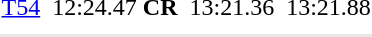<table>
<tr>
<td><a href='#'>T54</a></td>
<td></td>
<td>12:24.47 <strong>CR</strong></td>
<td></td>
<td>13:21.36</td>
<td></td>
<td>13:21.88</td>
</tr>
<tr>
<td colspan=7></td>
</tr>
<tr>
</tr>
<tr bgcolor= e8e8e8>
<td colspan=7></td>
</tr>
</table>
